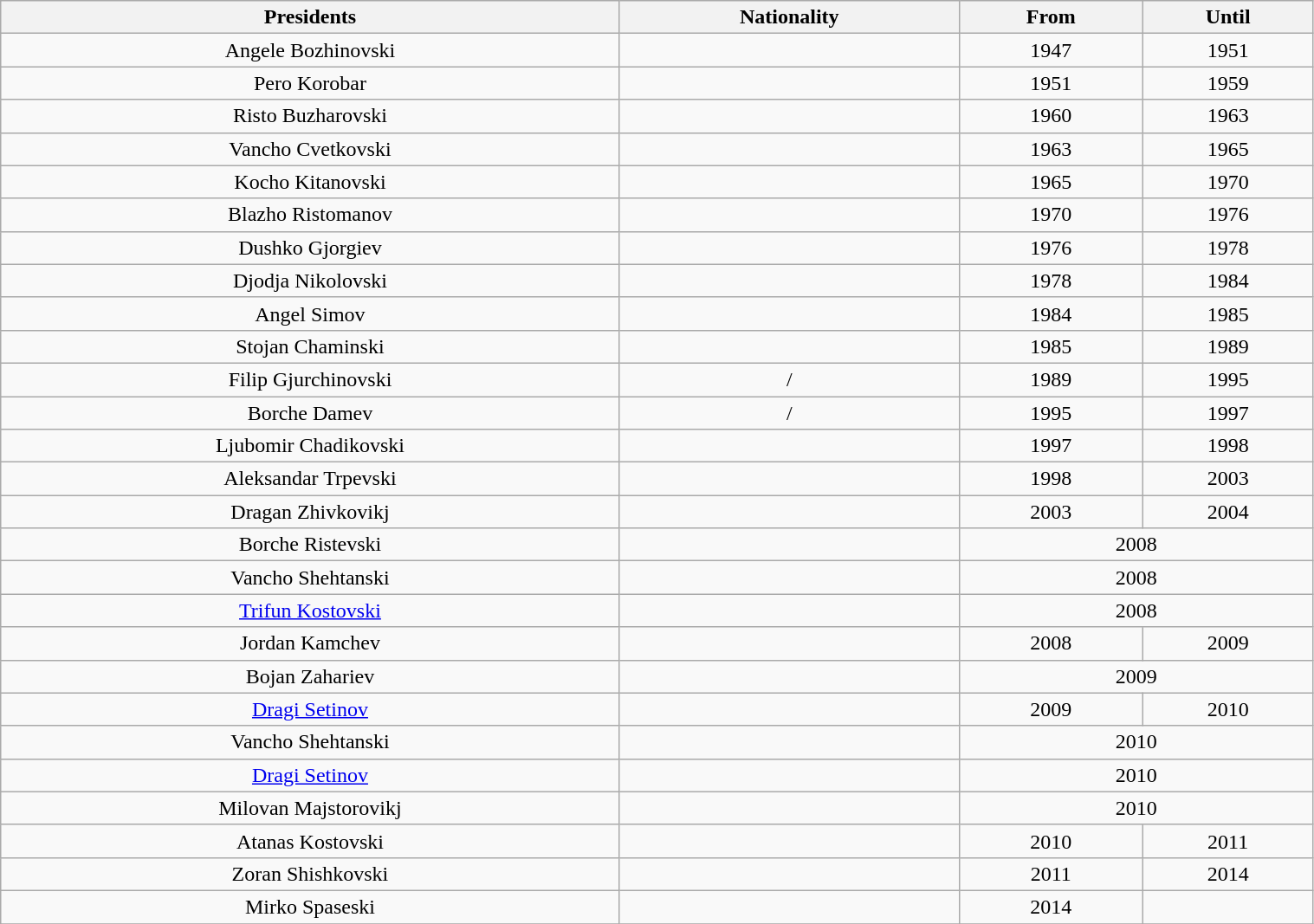<table class="wikitable" style="text-align:center; font-size:100%; width:80%">
<tr>
<th>Presidents</th>
<th>Nationality</th>
<th>From</th>
<th>Until</th>
</tr>
<tr>
<td>Angele Bozhinovski</td>
<td></td>
<td>1947</td>
<td>1951</td>
</tr>
<tr>
<td>Pero Korobar</td>
<td></td>
<td>1951</td>
<td>1959</td>
</tr>
<tr>
<td>Risto Buzharovski</td>
<td></td>
<td>1960</td>
<td>1963</td>
</tr>
<tr>
<td>Vancho Cvetkovski</td>
<td></td>
<td>1963</td>
<td>1965</td>
</tr>
<tr>
<td>Kocho Kitanovski</td>
<td></td>
<td>1965</td>
<td>1970</td>
</tr>
<tr>
<td>Blazho Ristomanov</td>
<td></td>
<td>1970</td>
<td>1976</td>
</tr>
<tr>
<td>Dushko Gjorgiev</td>
<td></td>
<td>1976</td>
<td>1978</td>
</tr>
<tr>
<td>Djodja Nikolovski</td>
<td></td>
<td>1978</td>
<td>1984</td>
</tr>
<tr>
<td>Angel Simov</td>
<td></td>
<td>1984</td>
<td>1985</td>
</tr>
<tr>
<td>Stojan Chaminski</td>
<td></td>
<td>1985</td>
<td>1989</td>
</tr>
<tr>
<td>Filip Gjurchinovski</td>
<td> / </td>
<td>1989</td>
<td>1995</td>
</tr>
<tr>
<td>Borche Damev</td>
<td> / </td>
<td>1995</td>
<td>1997</td>
</tr>
<tr>
<td>Ljubomir Chadikovski</td>
<td></td>
<td>1997</td>
<td>1998</td>
</tr>
<tr>
<td>Aleksandar Trpevski</td>
<td></td>
<td>1998</td>
<td>2003</td>
</tr>
<tr>
<td>Dragan Zhivkovikj</td>
<td></td>
<td>2003</td>
<td>2004</td>
</tr>
<tr>
<td>Borche Ristevski</td>
<td></td>
<td colspan=2>2008</td>
</tr>
<tr>
<td>Vancho Shehtanski</td>
<td></td>
<td colspan=2>2008</td>
</tr>
<tr>
<td><a href='#'>Trifun Kostovski</a></td>
<td></td>
<td colspan=2>2008</td>
</tr>
<tr>
<td>Jordan Kamchev</td>
<td></td>
<td>2008</td>
<td>2009</td>
</tr>
<tr>
<td>Bojan Zahariev</td>
<td></td>
<td colspan=2>2009</td>
</tr>
<tr>
<td><a href='#'>Dragi Setinov</a></td>
<td></td>
<td>2009</td>
<td>2010</td>
</tr>
<tr>
<td>Vancho Shehtanski</td>
<td></td>
<td colspan=2>2010</td>
</tr>
<tr>
<td><a href='#'>Dragi Setinov</a></td>
<td></td>
<td colspan=2>2010</td>
</tr>
<tr>
<td>Milovan Majstorovikj</td>
<td></td>
<td colspan=2>2010</td>
</tr>
<tr>
<td>Atanas Kostovski</td>
<td></td>
<td>2010</td>
<td>2011</td>
</tr>
<tr>
<td>Zoran Shishkovski</td>
<td></td>
<td>2011</td>
<td>2014</td>
</tr>
<tr>
<td>Mirko Spaseski</td>
<td></td>
<td>2014</td>
<td></td>
</tr>
<tr>
</tr>
</table>
